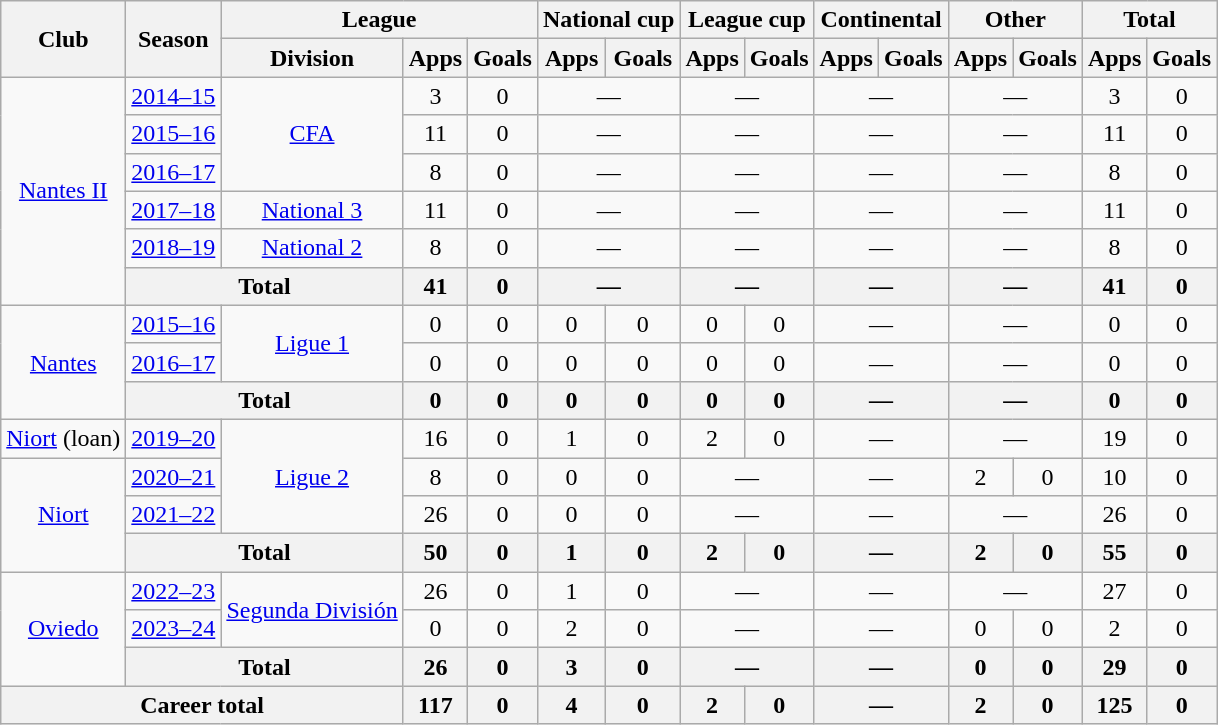<table class="wikitable" style="text-align:center">
<tr>
<th rowspan="2">Club</th>
<th rowspan="2">Season</th>
<th colspan="3">League</th>
<th colspan="2">National cup</th>
<th colspan="2">League cup</th>
<th colspan="2">Continental</th>
<th colspan="2">Other</th>
<th colspan="2">Total</th>
</tr>
<tr>
<th>Division</th>
<th>Apps</th>
<th>Goals</th>
<th>Apps</th>
<th>Goals</th>
<th>Apps</th>
<th>Goals</th>
<th>Apps</th>
<th>Goals</th>
<th>Apps</th>
<th>Goals</th>
<th>Apps</th>
<th>Goals</th>
</tr>
<tr>
<td rowspan="6"><a href='#'>Nantes II</a></td>
<td><a href='#'>2014–15</a></td>
<td rowspan="3"><a href='#'>CFA</a></td>
<td>3</td>
<td>0</td>
<td colspan="2">—</td>
<td colspan="2">—</td>
<td colspan="2">—</td>
<td colspan="2">—</td>
<td>3</td>
<td>0</td>
</tr>
<tr>
<td><a href='#'>2015–16</a></td>
<td>11</td>
<td>0</td>
<td colspan="2">—</td>
<td colspan="2">—</td>
<td colspan="2">—</td>
<td colspan="2">—</td>
<td>11</td>
<td>0</td>
</tr>
<tr>
<td><a href='#'>2016–17</a></td>
<td>8</td>
<td>0</td>
<td colspan="2">—</td>
<td colspan="2">—</td>
<td colspan="2">—</td>
<td colspan="2">—</td>
<td>8</td>
<td>0</td>
</tr>
<tr>
<td><a href='#'>2017–18</a></td>
<td><a href='#'>National 3</a></td>
<td>11</td>
<td>0</td>
<td colspan="2">—</td>
<td colspan="2">—</td>
<td colspan="2">—</td>
<td colspan="2">—</td>
<td>11</td>
<td>0</td>
</tr>
<tr>
<td><a href='#'>2018–19</a></td>
<td><a href='#'>National 2</a></td>
<td>8</td>
<td>0</td>
<td colspan="2">—</td>
<td colspan="2">—</td>
<td colspan="2">—</td>
<td colspan="2">—</td>
<td>8</td>
<td>0</td>
</tr>
<tr>
<th colspan="2">Total</th>
<th>41</th>
<th>0</th>
<th colspan="2">—</th>
<th colspan="2">—</th>
<th colspan="2">—</th>
<th colspan="2">—</th>
<th>41</th>
<th>0</th>
</tr>
<tr>
<td rowspan="3"><a href='#'>Nantes</a></td>
<td><a href='#'>2015–16</a></td>
<td rowspan="2"><a href='#'>Ligue 1</a></td>
<td>0</td>
<td>0</td>
<td>0</td>
<td>0</td>
<td>0</td>
<td>0</td>
<td colspan="2">—</td>
<td colspan="2">—</td>
<td>0</td>
<td>0</td>
</tr>
<tr>
<td><a href='#'>2016–17</a></td>
<td>0</td>
<td>0</td>
<td>0</td>
<td>0</td>
<td>0</td>
<td>0</td>
<td colspan="2">—</td>
<td colspan="2">—</td>
<td>0</td>
<td>0</td>
</tr>
<tr>
<th colspan="2">Total</th>
<th>0</th>
<th>0</th>
<th>0</th>
<th>0</th>
<th>0</th>
<th>0</th>
<th colspan="2">—</th>
<th colspan="2">—</th>
<th>0</th>
<th>0</th>
</tr>
<tr>
<td><a href='#'>Niort</a> (loan)</td>
<td><a href='#'>2019–20</a></td>
<td rowspan="3"><a href='#'>Ligue 2</a></td>
<td>16</td>
<td>0</td>
<td>1</td>
<td>0</td>
<td>2</td>
<td>0</td>
<td colspan="2">—</td>
<td colspan="2">—</td>
<td>19</td>
<td>0</td>
</tr>
<tr>
<td rowspan="3"><a href='#'>Niort</a></td>
<td><a href='#'>2020–21</a></td>
<td>8</td>
<td>0</td>
<td>0</td>
<td>0</td>
<td colspan="2">—</td>
<td colspan="2">—</td>
<td>2</td>
<td>0</td>
<td>10</td>
<td>0</td>
</tr>
<tr>
<td><a href='#'>2021–22</a></td>
<td>26</td>
<td>0</td>
<td>0</td>
<td>0</td>
<td colspan="2">—</td>
<td colspan="2">—</td>
<td colspan="2">—</td>
<td>26</td>
<td>0</td>
</tr>
<tr>
<th colspan="2">Total</th>
<th>50</th>
<th>0</th>
<th>1</th>
<th>0</th>
<th>2</th>
<th>0</th>
<th colspan="2">—</th>
<th>2</th>
<th>0</th>
<th>55</th>
<th>0</th>
</tr>
<tr>
<td rowspan="3"><a href='#'>Oviedo</a></td>
<td><a href='#'>2022–23</a></td>
<td rowspan="2"><a href='#'>Segunda División</a></td>
<td>26</td>
<td>0</td>
<td>1</td>
<td>0</td>
<td colspan="2">—</td>
<td colspan="2">—</td>
<td colspan="2">—</td>
<td>27</td>
<td>0</td>
</tr>
<tr>
<td><a href='#'>2023–24</a></td>
<td>0</td>
<td>0</td>
<td>2</td>
<td>0</td>
<td colspan="2">—</td>
<td colspan="2">—</td>
<td>0</td>
<td>0</td>
<td>2</td>
<td>0</td>
</tr>
<tr>
<th colspan="2">Total</th>
<th>26</th>
<th>0</th>
<th>3</th>
<th>0</th>
<th colspan="2">—</th>
<th colspan="2">—</th>
<th>0</th>
<th>0</th>
<th>29</th>
<th>0</th>
</tr>
<tr>
<th colspan="3">Career total</th>
<th>117</th>
<th>0</th>
<th>4</th>
<th>0</th>
<th>2</th>
<th>0</th>
<th colspan="2">—</th>
<th>2</th>
<th>0</th>
<th>125</th>
<th>0</th>
</tr>
</table>
